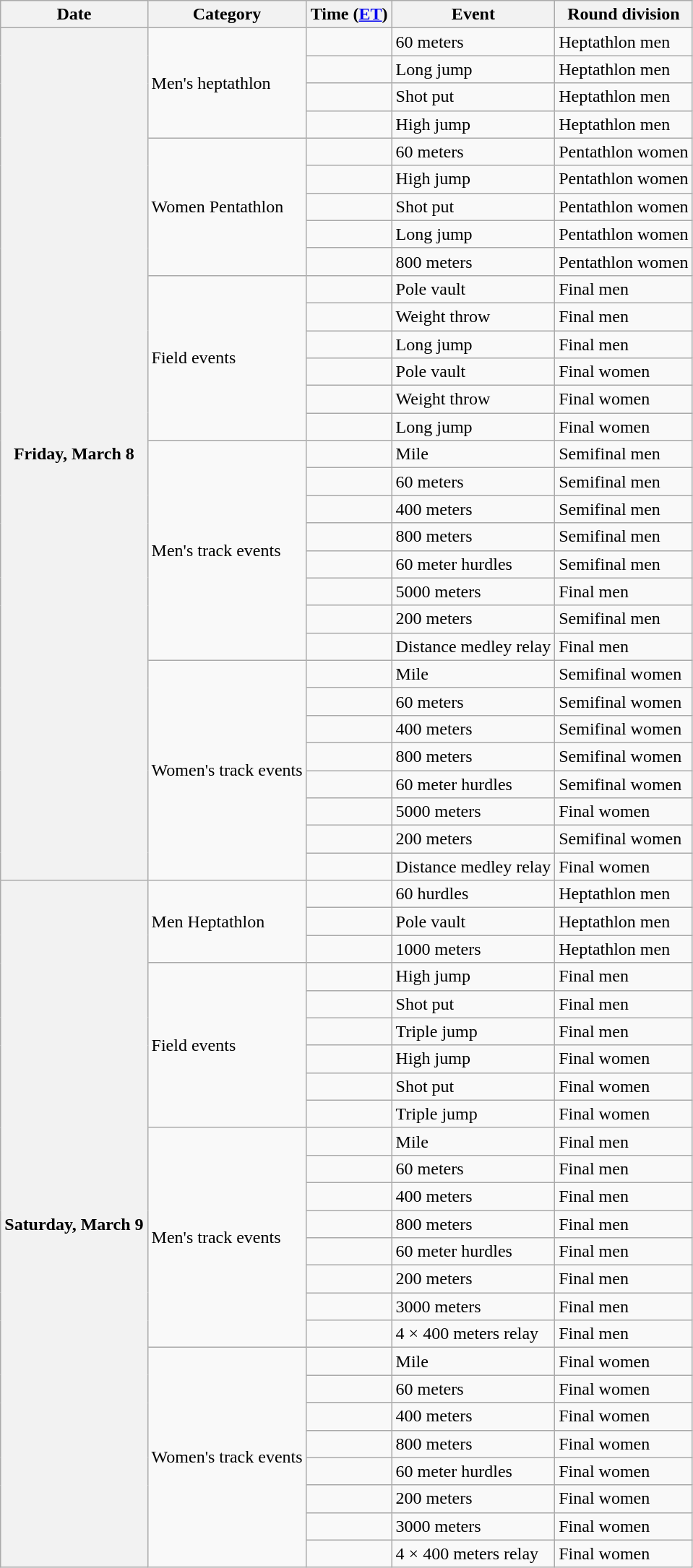<table class="wikitable plainrowheaders sortable">
<tr>
<th scope="col">Date</th>
<th scope="col">Category</th>
<th scope="col">Time (<a href='#'>ET</a>)</th>
<th scope="col">Event</th>
<th scope="col">Round division</th>
</tr>
<tr>
<th scope="row" rowspan="31">Friday, March 8</th>
<td rowspan="4">Men's heptathlon</td>
<td></td>
<td>60 meters</td>
<td>Heptathlon men</td>
</tr>
<tr>
<td></td>
<td>Long jump</td>
<td>Heptathlon men</td>
</tr>
<tr>
<td></td>
<td>Shot put</td>
<td>Heptathlon men</td>
</tr>
<tr>
<td></td>
<td>High jump</td>
<td>Heptathlon men</td>
</tr>
<tr>
<td rowspan="5">Women Pentathlon</td>
<td></td>
<td>60 meters</td>
<td>Pentathlon women</td>
</tr>
<tr>
<td></td>
<td>High jump</td>
<td>Pentathlon women</td>
</tr>
<tr>
<td></td>
<td>Shot put</td>
<td>Pentathlon women</td>
</tr>
<tr>
<td></td>
<td>Long jump</td>
<td>Pentathlon women</td>
</tr>
<tr>
<td></td>
<td>800 meters</td>
<td>Pentathlon women</td>
</tr>
<tr>
<td rowspan="6">Field events</td>
<td></td>
<td>Pole vault</td>
<td>Final men</td>
</tr>
<tr>
<td></td>
<td>Weight throw</td>
<td>Final men</td>
</tr>
<tr>
<td></td>
<td>Long jump</td>
<td>Final men</td>
</tr>
<tr>
<td></td>
<td>Pole vault</td>
<td>Final women</td>
</tr>
<tr>
<td></td>
<td>Weight throw</td>
<td>Final women</td>
</tr>
<tr>
<td></td>
<td>Long jump</td>
<td>Final women</td>
</tr>
<tr>
<td rowspan="8">Men's track events</td>
<td></td>
<td>Mile</td>
<td>Semifinal men</td>
</tr>
<tr>
<td></td>
<td>60 meters</td>
<td>Semifinal men</td>
</tr>
<tr>
<td></td>
<td>400 meters</td>
<td>Semifinal men</td>
</tr>
<tr>
<td></td>
<td>800 meters</td>
<td>Semifinal men</td>
</tr>
<tr>
<td></td>
<td>60 meter hurdles</td>
<td>Semifinal men</td>
</tr>
<tr>
<td></td>
<td>5000 meters</td>
<td>Final men</td>
</tr>
<tr>
<td></td>
<td>200 meters</td>
<td>Semifinal men</td>
</tr>
<tr>
<td></td>
<td>Distance medley relay</td>
<td>Final men</td>
</tr>
<tr>
<td rowspan="8">Women's track events</td>
<td></td>
<td>Mile</td>
<td>Semifinal women</td>
</tr>
<tr>
<td></td>
<td>60 meters</td>
<td>Semifinal women</td>
</tr>
<tr>
<td></td>
<td>400 meters</td>
<td>Semifinal women</td>
</tr>
<tr>
<td></td>
<td>800 meters</td>
<td>Semifinal women</td>
</tr>
<tr>
<td></td>
<td>60 meter hurdles</td>
<td>Semifinal women</td>
</tr>
<tr>
<td></td>
<td>5000 meters</td>
<td>Final women</td>
</tr>
<tr>
<td></td>
<td>200 meters</td>
<td>Semifinal women</td>
</tr>
<tr>
<td></td>
<td>Distance medley relay</td>
<td>Final women</td>
</tr>
<tr>
<th scope="row" rowspan="25">Saturday, March 9</th>
<td rowspan="3">Men Heptathlon</td>
<td></td>
<td>60 hurdles</td>
<td>Heptathlon men</td>
</tr>
<tr>
<td></td>
<td>Pole vault</td>
<td>Heptathlon men</td>
</tr>
<tr>
<td></td>
<td>1000 meters</td>
<td>Heptathlon men</td>
</tr>
<tr>
<td rowspan="6">Field events</td>
<td></td>
<td>High jump</td>
<td>Final men</td>
</tr>
<tr>
<td></td>
<td>Shot put</td>
<td>Final men</td>
</tr>
<tr>
<td></td>
<td>Triple jump</td>
<td>Final men</td>
</tr>
<tr>
<td></td>
<td>High jump</td>
<td>Final women</td>
</tr>
<tr>
<td></td>
<td>Shot put</td>
<td>Final women</td>
</tr>
<tr>
<td></td>
<td>Triple jump</td>
<td>Final women</td>
</tr>
<tr>
<td rowspan="8">Men's track events</td>
<td></td>
<td>Mile</td>
<td>Final men</td>
</tr>
<tr>
<td></td>
<td>60 meters</td>
<td>Final men</td>
</tr>
<tr>
<td></td>
<td>400 meters</td>
<td>Final men</td>
</tr>
<tr>
<td></td>
<td>800 meters</td>
<td>Final men</td>
</tr>
<tr>
<td></td>
<td>60 meter hurdles</td>
<td>Final men</td>
</tr>
<tr>
<td></td>
<td>200 meters</td>
<td>Final men</td>
</tr>
<tr>
<td></td>
<td>3000 meters</td>
<td>Final men</td>
</tr>
<tr>
<td></td>
<td>4 × 400 meters relay</td>
<td>Final men</td>
</tr>
<tr>
<td rowspan="8">Women's track events</td>
<td></td>
<td>Mile</td>
<td>Final women</td>
</tr>
<tr>
<td></td>
<td>60 meters</td>
<td>Final women</td>
</tr>
<tr>
<td></td>
<td>400 meters</td>
<td>Final women</td>
</tr>
<tr>
<td></td>
<td>800 meters</td>
<td>Final women</td>
</tr>
<tr>
<td></td>
<td>60 meter hurdles</td>
<td>Final women</td>
</tr>
<tr>
<td></td>
<td>200 meters</td>
<td>Final women</td>
</tr>
<tr>
<td></td>
<td>3000 meters</td>
<td>Final women</td>
</tr>
<tr>
<td></td>
<td>4 × 400 meters relay</td>
<td>Final women</td>
</tr>
</table>
